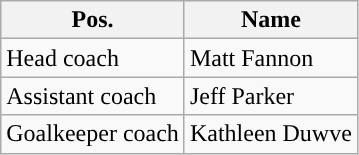<table class="wikitable" style="text-align: ">
<tr>
<th>Pos.</th>
<th>Name</th>
</tr>
<tr>
<td>Head coach</td>
<td>Matt Fannon</td>
</tr>
<tr>
<td>Assistant coach</td>
<td>Jeff Parker</td>
</tr>
<tr>
<td>Goalkeeper coach</td>
<td>Kathleen Duwve</td>
</tr>
</table>
